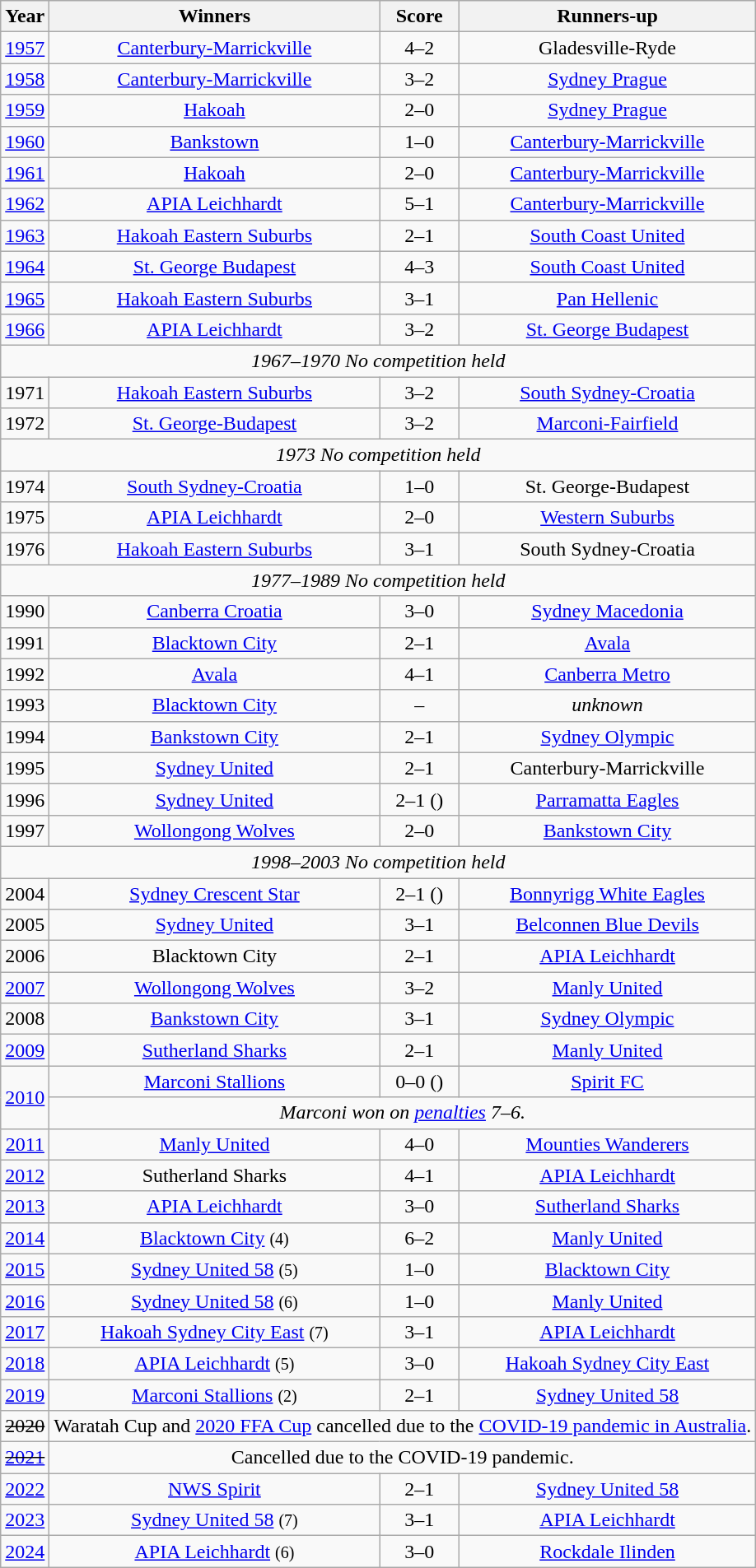<table class="wikitable" style="text-align:center">
<tr>
<th>Year</th>
<th>Winners </th>
<th>Score</th>
<th>Runners-up</th>
</tr>
<tr>
<td><a href='#'>1957</a></td>
<td><a href='#'>Canterbury-Marrickville</a></td>
<td>4–2</td>
<td>Gladesville-Ryde</td>
</tr>
<tr>
<td><a href='#'>1958</a></td>
<td><a href='#'>Canterbury-Marrickville</a> </td>
<td>3–2</td>
<td><a href='#'>Sydney Prague</a></td>
</tr>
<tr>
<td><a href='#'>1959</a></td>
<td><a href='#'>Hakoah</a></td>
<td>2–0</td>
<td><a href='#'>Sydney Prague</a></td>
</tr>
<tr>
<td><a href='#'>1960</a></td>
<td><a href='#'>Bankstown</a></td>
<td>1–0</td>
<td><a href='#'>Canterbury-Marrickville</a></td>
</tr>
<tr>
<td><a href='#'>1961</a></td>
<td><a href='#'>Hakoah</a> </td>
<td>2–0</td>
<td><a href='#'>Canterbury-Marrickville</a></td>
</tr>
<tr>
<td><a href='#'>1962</a></td>
<td><a href='#'>APIA Leichhardt</a></td>
<td>5–1</td>
<td><a href='#'>Canterbury-Marrickville</a></td>
</tr>
<tr>
<td><a href='#'>1963</a></td>
<td><a href='#'>Hakoah Eastern Suburbs</a> </td>
<td>2–1</td>
<td><a href='#'>South Coast United</a></td>
</tr>
<tr>
<td><a href='#'>1964</a></td>
<td><a href='#'>St. George Budapest</a></td>
<td>4–3</td>
<td><a href='#'>South Coast United</a></td>
</tr>
<tr>
<td><a href='#'>1965</a></td>
<td><a href='#'>Hakoah Eastern Suburbs</a> </td>
<td>3–1</td>
<td><a href='#'>Pan Hellenic</a></td>
</tr>
<tr>
<td><a href='#'>1966</a></td>
<td><a href='#'>APIA Leichhardt</a> </td>
<td>3–2</td>
<td><a href='#'>St. George Budapest</a></td>
</tr>
<tr>
<td colspan=4><em>1967–1970 No competition held</em></td>
</tr>
<tr>
<td>1971</td>
<td><a href='#'>Hakoah Eastern Suburbs</a> </td>
<td>3–2</td>
<td><a href='#'>South Sydney-Croatia</a></td>
</tr>
<tr>
<td>1972</td>
<td><a href='#'>St. George-Budapest</a> </td>
<td>3–2</td>
<td><a href='#'>Marconi-Fairfield</a></td>
</tr>
<tr>
<td colspan=4><em>1973 No competition held</em></td>
</tr>
<tr>
<td>1974</td>
<td><a href='#'>South Sydney-Croatia</a></td>
<td>1–0</td>
<td>St. George-Budapest</td>
</tr>
<tr>
<td>1975</td>
<td><a href='#'>APIA Leichhardt</a> </td>
<td>2–0</td>
<td><a href='#'>Western Suburbs</a></td>
</tr>
<tr>
<td>1976</td>
<td><a href='#'>Hakoah Eastern Suburbs</a> </td>
<td>3–1</td>
<td>South Sydney-Croatia</td>
</tr>
<tr>
<td colspan=4><em>1977–1989 No competition held</em></td>
</tr>
<tr>
<td>1990</td>
<td><a href='#'>Canberra Croatia</a></td>
<td>3–0</td>
<td><a href='#'>Sydney Macedonia</a></td>
</tr>
<tr>
<td>1991</td>
<td><a href='#'>Blacktown City</a></td>
<td>2–1</td>
<td><a href='#'>Avala</a></td>
</tr>
<tr>
<td>1992</td>
<td><a href='#'>Avala</a></td>
<td>4–1</td>
<td><a href='#'>Canberra Metro</a></td>
</tr>
<tr>
<td>1993</td>
<td><a href='#'>Blacktown City</a> </td>
<td>–</td>
<td><em>unknown</em></td>
</tr>
<tr>
<td>1994</td>
<td><a href='#'>Bankstown City</a> </td>
<td>2–1</td>
<td><a href='#'>Sydney Olympic</a></td>
</tr>
<tr>
<td>1995</td>
<td><a href='#'>Sydney United</a> </td>
<td>2–1</td>
<td>Canterbury-Marrickville</td>
</tr>
<tr>
<td>1996</td>
<td><a href='#'>Sydney United</a> </td>
<td>2–1 ()</td>
<td><a href='#'>Parramatta Eagles</a></td>
</tr>
<tr>
<td>1997</td>
<td><a href='#'>Wollongong Wolves</a></td>
<td>2–0</td>
<td><a href='#'>Bankstown City</a></td>
</tr>
<tr>
<td colspan=4><em>1998–2003 No competition held</em></td>
</tr>
<tr>
<td>2004</td>
<td><a href='#'>Sydney Crescent Star</a></td>
<td>2–1 ()</td>
<td><a href='#'>Bonnyrigg White Eagles</a></td>
</tr>
<tr>
<td>2005</td>
<td><a href='#'>Sydney United</a> </td>
<td>3–1</td>
<td><a href='#'>Belconnen Blue Devils</a></td>
</tr>
<tr>
<td>2006</td>
<td>Blacktown City </td>
<td>2–1</td>
<td><a href='#'>APIA Leichhardt</a></td>
</tr>
<tr>
<td><a href='#'>2007</a></td>
<td><a href='#'>Wollongong Wolves</a> </td>
<td>3–2</td>
<td><a href='#'>Manly United</a></td>
</tr>
<tr>
<td>2008</td>
<td><a href='#'>Bankstown City</a> </td>
<td>3–1</td>
<td><a href='#'>Sydney Olympic</a></td>
</tr>
<tr>
<td><a href='#'>2009</a></td>
<td><a href='#'>Sutherland Sharks</a></td>
<td>2–1</td>
<td><a href='#'>Manly United</a></td>
</tr>
<tr>
<td rowspan=2><a href='#'>2010</a></td>
<td><a href='#'>Marconi Stallions</a></td>
<td>0–0 ()</td>
<td><a href='#'>Spirit FC</a></td>
</tr>
<tr>
<td colspan=3><em>Marconi won on <a href='#'>penalties</a> 7–6.</em></td>
</tr>
<tr>
<td><a href='#'>2011</a></td>
<td><a href='#'>Manly United</a></td>
<td>4–0</td>
<td><a href='#'>Mounties Wanderers</a></td>
</tr>
<tr>
<td><a href='#'>2012</a></td>
<td>Sutherland Sharks </td>
<td>4–1</td>
<td><a href='#'>APIA Leichhardt</a></td>
</tr>
<tr>
<td><a href='#'>2013</a></td>
<td><a href='#'>APIA Leichhardt</a> </td>
<td>3–0</td>
<td><a href='#'>Sutherland Sharks</a></td>
</tr>
<tr>
<td><a href='#'>2014</a></td>
<td><a href='#'>Blacktown City</a> <small>(4)</small></td>
<td>6–2</td>
<td><a href='#'>Manly United</a></td>
</tr>
<tr>
<td><a href='#'>2015</a></td>
<td><a href='#'>Sydney United 58</a> <small>(5)</small></td>
<td>1–0</td>
<td><a href='#'>Blacktown City</a></td>
</tr>
<tr>
<td><a href='#'>2016</a></td>
<td><a href='#'>Sydney United 58</a> <small>(6)</small></td>
<td>1–0</td>
<td><a href='#'>Manly United</a></td>
</tr>
<tr>
<td><a href='#'>2017</a></td>
<td><a href='#'>Hakoah Sydney City East</a> <small>(7)</small></td>
<td>3–1</td>
<td><a href='#'>APIA Leichhardt</a></td>
</tr>
<tr>
<td><a href='#'>2018</a></td>
<td><a href='#'>APIA Leichhardt</a> <small>(5)</small></td>
<td>3–0</td>
<td><a href='#'>Hakoah Sydney City East</a></td>
</tr>
<tr>
<td><a href='#'>2019</a></td>
<td><a href='#'>Marconi Stallions</a> <small>(2)</small></td>
<td>2–1</td>
<td><a href='#'>Sydney United 58</a></td>
</tr>
<tr>
<td><s>2020</s></td>
<td colspan=3>Waratah Cup and <a href='#'>2020 FFA Cup</a> cancelled due to the <a href='#'>COVID-19 pandemic in Australia</a>.</td>
</tr>
<tr>
<td><s><a href='#'>2021</a></s></td>
<td colspan=3>Cancelled due to the COVID-19 pandemic.</td>
</tr>
<tr>
<td><a href='#'>2022</a></td>
<td><a href='#'>NWS Spirit</a></td>
<td>2–1</td>
<td><a href='#'>Sydney United 58</a></td>
</tr>
<tr>
<td><a href='#'>2023</a></td>
<td><a href='#'>Sydney United 58</a> <small>(7)</small></td>
<td>3–1</td>
<td><a href='#'>APIA Leichhardt</a></td>
</tr>
<tr>
<td><a href='#'>2024</a></td>
<td><a href='#'>APIA Leichhardt</a> <small>(6)</small></td>
<td>3–0</td>
<td><a href='#'>Rockdale Ilinden</a></td>
</tr>
</table>
